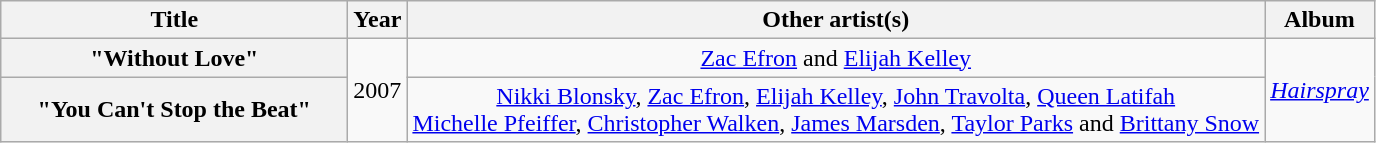<table class="wikitable plainrowheaders" style="text-align:center;" border="1">
<tr>
<th scope="col" style="width:14em;">Title</th>
<th scope="col">Year</th>
<th scope="col">Other artist(s)</th>
<th scope="col">Album</th>
</tr>
<tr>
<th scope="row">"Without Love"</th>
<td rowspan="2">2007</td>
<td><a href='#'>Zac Efron</a> and <a href='#'>Elijah Kelley</a></td>
<td rowspan="2"><em><a href='#'>Hairspray</a></em></td>
</tr>
<tr>
<th scope="row">"You Can't Stop the Beat"</th>
<td><a href='#'>Nikki Blonsky</a>, <a href='#'>Zac Efron</a>, <a href='#'>Elijah Kelley</a>, <a href='#'>John Travolta</a>, <a href='#'>Queen Latifah</a><br><a href='#'>Michelle Pfeiffer</a>, <a href='#'>Christopher Walken</a>, <a href='#'>James Marsden</a>, <a href='#'>Taylor Parks</a> and <a href='#'>Brittany Snow</a></td>
</tr>
</table>
